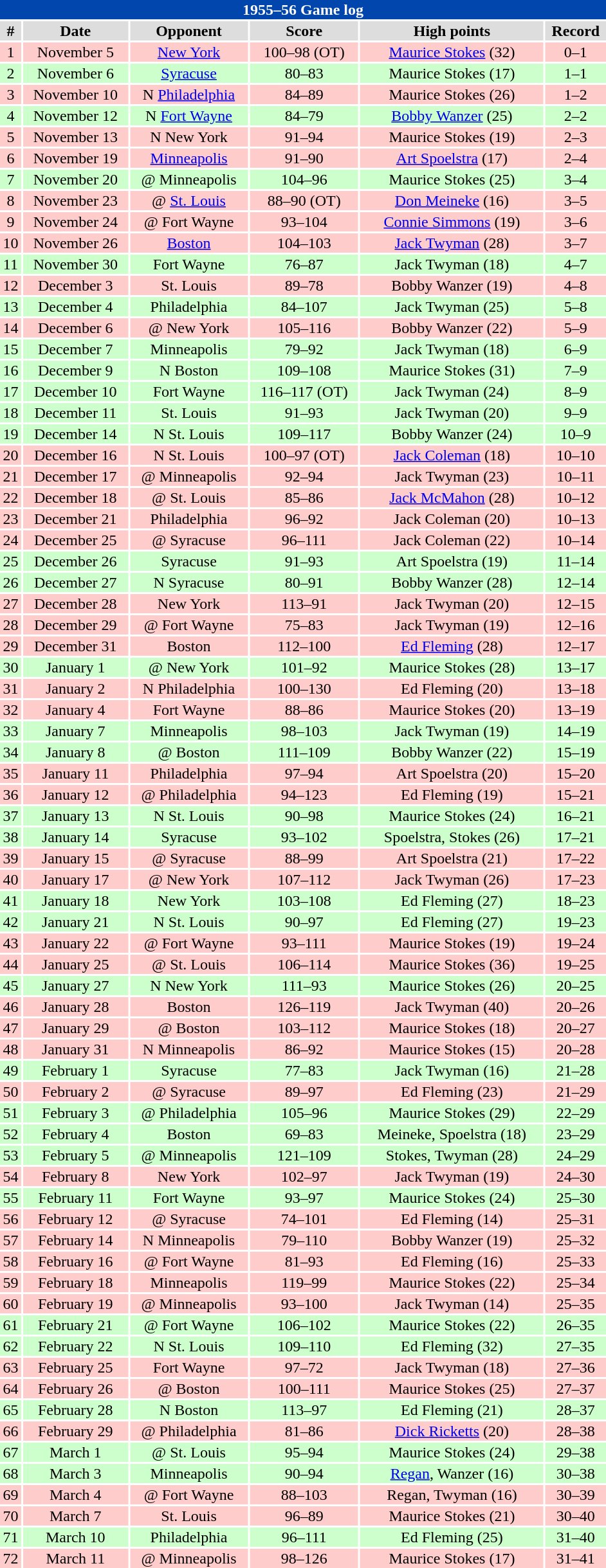<table class="toccolours collapsible" width=50% style="clear:both; margin:1.5em auto; text-align:center">
<tr>
<th colspan=11 style="background:#0046AD; color:white;">1955–56 Game log</th>
</tr>
<tr align="center" bgcolor="#dddddd">
<td><strong>#</strong></td>
<td><strong>Date</strong></td>
<td><strong>Opponent</strong></td>
<td><strong>Score</strong></td>
<td><strong>High points</strong></td>
<td><strong>Record</strong></td>
</tr>
<tr align="center" bgcolor="ffcccc">
<td>1</td>
<td>November 5</td>
<td><a href='#'>New York</a></td>
<td>100–98 (OT)</td>
<td><a href='#'>Maurice Stokes</a> (32)</td>
<td>0–1</td>
</tr>
<tr align="center" bgcolor="ccffcc">
<td>2</td>
<td>November 6</td>
<td><a href='#'>Syracuse</a></td>
<td>80–83</td>
<td>Maurice Stokes (17)</td>
<td>1–1</td>
</tr>
<tr align="center" bgcolor="ffcccc">
<td>3</td>
<td>November 10</td>
<td>N <a href='#'>Philadelphia</a></td>
<td>84–89</td>
<td>Maurice Stokes (26)</td>
<td>1–2</td>
</tr>
<tr align="center" bgcolor="ccffcc">
<td>4</td>
<td>November 12</td>
<td>N <a href='#'>Fort Wayne</a></td>
<td>84–79</td>
<td><a href='#'>Bobby Wanzer</a> (25)</td>
<td>2–2</td>
</tr>
<tr align="center" bgcolor="ffcccc">
<td>5</td>
<td>November 13</td>
<td>N New York</td>
<td>91–94</td>
<td>Maurice Stokes (19)</td>
<td>2–3</td>
</tr>
<tr align="center" bgcolor="ffcccc">
<td>6</td>
<td>November 19</td>
<td><a href='#'>Minneapolis</a></td>
<td>91–90</td>
<td><a href='#'>Art Spoelstra</a> (17)</td>
<td>2–4</td>
</tr>
<tr align="center" bgcolor="ccffcc">
<td>7</td>
<td>November 20</td>
<td>@ Minneapolis</td>
<td>104–96</td>
<td>Maurice Stokes (25)</td>
<td>3–4</td>
</tr>
<tr align="center" bgcolor="ffcccc">
<td>8</td>
<td>November 23</td>
<td>@ <a href='#'>St. Louis</a></td>
<td>88–90 (OT)</td>
<td><a href='#'>Don Meineke</a> (16)</td>
<td>3–5</td>
</tr>
<tr align="center" bgcolor="ffcccc">
<td>9</td>
<td>November 24</td>
<td>@ Fort Wayne</td>
<td>93–104</td>
<td><a href='#'>Connie Simmons</a> (19)</td>
<td>3–6</td>
</tr>
<tr align="center" bgcolor="ffcccc">
<td>10</td>
<td>November 26</td>
<td><a href='#'>Boston</a></td>
<td>104–103</td>
<td><a href='#'>Jack Twyman</a> (28)</td>
<td>3–7</td>
</tr>
<tr align="center" bgcolor="ccffcc">
<td>11</td>
<td>November 30</td>
<td>Fort Wayne</td>
<td>76–87</td>
<td>Jack Twyman (18)</td>
<td>4–7</td>
</tr>
<tr align="center" bgcolor="ffcccc">
<td>12</td>
<td>December 3</td>
<td>St. Louis</td>
<td>89–78</td>
<td>Bobby Wanzer (19)</td>
<td>4–8</td>
</tr>
<tr align="center" bgcolor="ccffcc">
<td>13</td>
<td>December 4</td>
<td>Philadelphia</td>
<td>84–107</td>
<td>Jack Twyman (25)</td>
<td>5–8</td>
</tr>
<tr align="center" bgcolor="ffcccc">
<td>14</td>
<td>December 6</td>
<td>@ New York</td>
<td>105–116</td>
<td>Bobby Wanzer (22)</td>
<td>5–9</td>
</tr>
<tr align="center" bgcolor="ccffcc">
<td>15</td>
<td>December 7</td>
<td>Minneapolis</td>
<td>79–92</td>
<td>Jack Twyman (18)</td>
<td>6–9</td>
</tr>
<tr align="center" bgcolor="ccffcc">
<td>16</td>
<td>December 9</td>
<td>N Boston</td>
<td>109–108</td>
<td>Maurice Stokes (31)</td>
<td>7–9</td>
</tr>
<tr align="center" bgcolor="ccffcc">
<td>17</td>
<td>December 10</td>
<td>Fort Wayne</td>
<td>116–117 (OT)</td>
<td>Jack Twyman (24)</td>
<td>8–9</td>
</tr>
<tr align="center" bgcolor="ccffcc">
<td>18</td>
<td>December 11</td>
<td>St. Louis</td>
<td>91–93</td>
<td>Jack Twyman (20)</td>
<td>9–9</td>
</tr>
<tr align="center" bgcolor="ccffcc">
<td>19</td>
<td>December 14</td>
<td>N St. Louis</td>
<td>109–117</td>
<td>Bobby Wanzer (24)</td>
<td>10–9</td>
</tr>
<tr align="center" bgcolor="ffcccc">
<td>20</td>
<td>December 16</td>
<td>N St. Louis</td>
<td>100–97 (OT)</td>
<td><a href='#'>Jack Coleman</a> (18)</td>
<td>10–10</td>
</tr>
<tr align="center" bgcolor="ffcccc">
<td>21</td>
<td>December 17</td>
<td>@ Minneapolis</td>
<td>92–94</td>
<td>Jack Twyman (23)</td>
<td>10–11</td>
</tr>
<tr align="center" bgcolor="ffcccc">
<td>22</td>
<td>December 18</td>
<td>@ St. Louis</td>
<td>85–86</td>
<td><a href='#'>Jack McMahon</a> (28)</td>
<td>10–12</td>
</tr>
<tr align="center" bgcolor="ffcccc">
<td>23</td>
<td>December 21</td>
<td>Philadelphia</td>
<td>96–92</td>
<td>Jack Coleman (20)</td>
<td>10–13</td>
</tr>
<tr align="center" bgcolor="ffcccc">
<td>24</td>
<td>December 25</td>
<td>@ Syracuse</td>
<td>96–111</td>
<td>Jack Coleman (22)</td>
<td>10–14</td>
</tr>
<tr align="center" bgcolor="ccffcc">
<td>25</td>
<td>December 26</td>
<td>Syracuse</td>
<td>91–93</td>
<td>Art Spoelstra (19)</td>
<td>11–14</td>
</tr>
<tr align="center" bgcolor="ccffcc">
<td>26</td>
<td>December 27</td>
<td>N Syracuse</td>
<td>80–91</td>
<td>Bobby Wanzer (28)</td>
<td>12–14</td>
</tr>
<tr align="center" bgcolor="ffcccc">
<td>27</td>
<td>December 28</td>
<td>New York</td>
<td>113–91</td>
<td>Jack Twyman (20)</td>
<td>12–15</td>
</tr>
<tr align="center" bgcolor="ffcccc">
<td>28</td>
<td>December 29</td>
<td>@ Fort Wayne</td>
<td>75–83</td>
<td>Jack Twyman (19)</td>
<td>12–16</td>
</tr>
<tr align="center" bgcolor="ffcccc">
<td>29</td>
<td>December 31</td>
<td>Boston</td>
<td>112–100</td>
<td><a href='#'>Ed Fleming</a> (28)</td>
<td>12–17</td>
</tr>
<tr align="center" bgcolor="ccffcc">
<td>30</td>
<td>January 1</td>
<td>@ New York</td>
<td>101–92</td>
<td>Maurice Stokes (28)</td>
<td>13–17</td>
</tr>
<tr align="center" bgcolor="ffcccc">
<td>31</td>
<td>January 2</td>
<td>N Philadelphia</td>
<td>100–130</td>
<td>Ed Fleming (20)</td>
<td>13–18</td>
</tr>
<tr align="center" bgcolor="ffcccc">
<td>32</td>
<td>January 4</td>
<td>Fort Wayne</td>
<td>88–86</td>
<td>Maurice Stokes (20)</td>
<td>13–19</td>
</tr>
<tr align="center" bgcolor="ccffcc">
<td>33</td>
<td>January 7</td>
<td>Minneapolis</td>
<td>98–103</td>
<td>Jack Twyman (19)</td>
<td>14–19</td>
</tr>
<tr align="center" bgcolor="ccffcc">
<td>34</td>
<td>January 8</td>
<td>@ Boston</td>
<td>111–109</td>
<td>Bobby Wanzer (22)</td>
<td>15–19</td>
</tr>
<tr align="center" bgcolor="ffcccc">
<td>35</td>
<td>January 11</td>
<td>Philadelphia</td>
<td>97–94</td>
<td>Art Spoelstra (20)</td>
<td>15–20</td>
</tr>
<tr align="center" bgcolor="ffcccc">
<td>36</td>
<td>January 12</td>
<td>@ Philadelphia</td>
<td>94–123</td>
<td>Ed Fleming (19)</td>
<td>15–21</td>
</tr>
<tr align="center" bgcolor="ccffcc">
<td>37</td>
<td>January 13</td>
<td>N St. Louis</td>
<td>90–98</td>
<td>Maurice Stokes (24)</td>
<td>16–21</td>
</tr>
<tr align="center" bgcolor="ccffcc">
<td>38</td>
<td>January 14</td>
<td>Syracuse</td>
<td>93–102</td>
<td>Spoelstra, Stokes (26)</td>
<td>17–21</td>
</tr>
<tr align="center" bgcolor="ffcccc">
<td>39</td>
<td>January 15</td>
<td>@ Syracuse</td>
<td>88–99</td>
<td>Art Spoelstra (21)</td>
<td>17–22</td>
</tr>
<tr align="center" bgcolor="ffcccc">
<td>40</td>
<td>January 17</td>
<td>@ New York</td>
<td>107–112</td>
<td>Jack Twyman (26)</td>
<td>17–23</td>
</tr>
<tr align="center" bgcolor="ccffcc">
<td>41</td>
<td>January 18</td>
<td>New York</td>
<td>103–108</td>
<td>Ed Fleming (27)</td>
<td>18–23</td>
</tr>
<tr align="center" bgcolor="ccffcc">
<td>42</td>
<td>January 21</td>
<td>N St. Louis</td>
<td>90–97</td>
<td>Ed Fleming (27)</td>
<td>19–23</td>
</tr>
<tr align="center" bgcolor="ffcccc">
<td>43</td>
<td>January 22</td>
<td>@ Fort Wayne</td>
<td>93–111</td>
<td>Maurice Stokes (19)</td>
<td>19–24</td>
</tr>
<tr align="center" bgcolor="ffcccc">
<td>44</td>
<td>January 25</td>
<td>@ St. Louis</td>
<td>106–114</td>
<td>Maurice Stokes (36)</td>
<td>19–25</td>
</tr>
<tr align="center" bgcolor="ccffcc">
<td>45</td>
<td>January 27</td>
<td>N New York</td>
<td>111–93</td>
<td>Maurice Stokes (26)</td>
<td>20–25</td>
</tr>
<tr align="center" bgcolor="ffcccc">
<td>46</td>
<td>January 28</td>
<td>Boston</td>
<td>126–119</td>
<td>Jack Twyman (40)</td>
<td>20–26</td>
</tr>
<tr align="center" bgcolor="ffcccc">
<td>47</td>
<td>January 29</td>
<td>@ Boston</td>
<td>103–112</td>
<td>Maurice Stokes (18)</td>
<td>20–27</td>
</tr>
<tr align="center" bgcolor="ffcccc">
<td>48</td>
<td>January 31</td>
<td>N Minneapolis</td>
<td>86–92</td>
<td>Maurice Stokes (15)</td>
<td>20–28</td>
</tr>
<tr align="center" bgcolor="ccffcc">
<td>49</td>
<td>February 1</td>
<td>Syracuse</td>
<td>77–83</td>
<td>Jack Twyman (16)</td>
<td>21–28</td>
</tr>
<tr align="center" bgcolor="ffcccc">
<td>50</td>
<td>February 2</td>
<td>@ Syracuse</td>
<td>89–97</td>
<td>Ed Fleming (23)</td>
<td>21–29</td>
</tr>
<tr align="center" bgcolor="ccffcc">
<td>51</td>
<td>February 3</td>
<td>@ Philadelphia</td>
<td>105–96</td>
<td>Maurice Stokes (29)</td>
<td>22–29</td>
</tr>
<tr align="center" bgcolor="ccffcc">
<td>52</td>
<td>February 4</td>
<td>Boston</td>
<td>69–83</td>
<td>Meineke, Spoelstra (18)</td>
<td>23–29</td>
</tr>
<tr align="center" bgcolor="ccffcc">
<td>53</td>
<td>February 5</td>
<td>@ Minneapolis</td>
<td>121–109</td>
<td>Stokes, Twyman (28)</td>
<td>24–29</td>
</tr>
<tr align="center" bgcolor="ffcccc">
<td>54</td>
<td>February 8</td>
<td>New York</td>
<td>102–97</td>
<td>Jack Twyman (19)</td>
<td>24–30</td>
</tr>
<tr align="center" bgcolor="ccffcc">
<td>55</td>
<td>February 11</td>
<td>Fort Wayne</td>
<td>93–97</td>
<td>Maurice Stokes (24)</td>
<td>25–30</td>
</tr>
<tr align="center" bgcolor="ffcccc">
<td>56</td>
<td>February 12</td>
<td>@ Syracuse</td>
<td>74–101</td>
<td>Ed Fleming (14)</td>
<td>25–31</td>
</tr>
<tr align="center" bgcolor="ffcccc">
<td>57</td>
<td>February 14</td>
<td>N Minneapolis</td>
<td>79–110</td>
<td>Bobby Wanzer (19)</td>
<td>25–32</td>
</tr>
<tr align="center" bgcolor="ffcccc">
<td>58</td>
<td>February 16</td>
<td>@ Fort Wayne</td>
<td>81–93</td>
<td>Ed Fleming (16)</td>
<td>25–33</td>
</tr>
<tr align="center" bgcolor="ffcccc">
<td>59</td>
<td>February 18</td>
<td>Minneapolis</td>
<td>119–99</td>
<td>Maurice Stokes (22)</td>
<td>25–34</td>
</tr>
<tr align="center" bgcolor="ffcccc">
<td>60</td>
<td>February 19</td>
<td>@ Minneapolis</td>
<td>93–100</td>
<td>Jack Twyman (14)</td>
<td>25–35</td>
</tr>
<tr align="center" bgcolor="ccffcc">
<td>61</td>
<td>February 21</td>
<td>@ Fort Wayne</td>
<td>106–102</td>
<td>Maurice Stokes (22)</td>
<td>26–35</td>
</tr>
<tr align="center" bgcolor="ccffcc">
<td>62</td>
<td>February 22</td>
<td>N St. Louis</td>
<td>109–110</td>
<td>Ed Fleming (32)</td>
<td>27–35</td>
</tr>
<tr align="center" bgcolor="ffcccc">
<td>63</td>
<td>February 25</td>
<td>Fort Wayne</td>
<td>97–72</td>
<td>Jack Twyman (18)</td>
<td>27–36</td>
</tr>
<tr align="center" bgcolor="ffcccc">
<td>64</td>
<td>February 26</td>
<td>@ Boston</td>
<td>100–111</td>
<td>Maurice Stokes (25)</td>
<td>27–37</td>
</tr>
<tr align="center" bgcolor="ccffcc">
<td>65</td>
<td>February 28</td>
<td>N Boston</td>
<td>113–97</td>
<td>Ed Fleming (21)</td>
<td>28–37</td>
</tr>
<tr align="center" bgcolor="ffcccc">
<td>66</td>
<td>February 29</td>
<td>@ Philadelphia</td>
<td>81–86</td>
<td><a href='#'>Dick Ricketts</a> (20)</td>
<td>28–38</td>
</tr>
<tr align="center" bgcolor="ccffcc">
<td>67</td>
<td>March 1</td>
<td>@ St. Louis</td>
<td>95–94</td>
<td>Maurice Stokes (24)</td>
<td>29–38</td>
</tr>
<tr align="center" bgcolor="ccffcc">
<td>68</td>
<td>March 3</td>
<td>Minneapolis</td>
<td>90–94</td>
<td><a href='#'>Regan</a>, Wanzer (16)</td>
<td>30–38</td>
</tr>
<tr align="center" bgcolor="ffcccc">
<td>69</td>
<td>March 4</td>
<td>@ Fort Wayne</td>
<td>88–103</td>
<td>Regan, Twyman (16)</td>
<td>30–39</td>
</tr>
<tr align="center" bgcolor="ffcccc">
<td>70</td>
<td>March 7</td>
<td>St. Louis</td>
<td>96–89</td>
<td>Maurice Stokes (21)</td>
<td>30–40</td>
</tr>
<tr align="center" bgcolor="ccffcc">
<td>71</td>
<td>March 10</td>
<td>Philadelphia</td>
<td>96–111</td>
<td>Ed Fleming (25)</td>
<td>31–40</td>
</tr>
<tr align="center" bgcolor="ffcccc">
<td>72</td>
<td>March 11</td>
<td>@ Minneapolis</td>
<td>98–126</td>
<td>Maurice Stokes (17)</td>
<td>31–41</td>
</tr>
</table>
